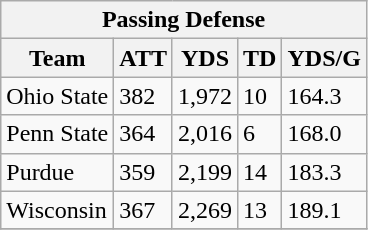<table class="wikitable">
<tr>
<th colspan="7" align="center">Passing Defense</th>
</tr>
<tr>
<th>Team</th>
<th>ATT</th>
<th>YDS</th>
<th>TD</th>
<th>YDS/G</th>
</tr>
<tr>
<td>Ohio State</td>
<td>382</td>
<td>1,972</td>
<td>10</td>
<td>164.3</td>
</tr>
<tr>
<td>Penn State</td>
<td>364</td>
<td>2,016</td>
<td>6</td>
<td>168.0</td>
</tr>
<tr>
<td>Purdue</td>
<td>359</td>
<td>2,199</td>
<td>14</td>
<td>183.3</td>
</tr>
<tr>
<td>Wisconsin</td>
<td>367</td>
<td>2,269</td>
<td>13</td>
<td>189.1</td>
</tr>
<tr>
</tr>
</table>
